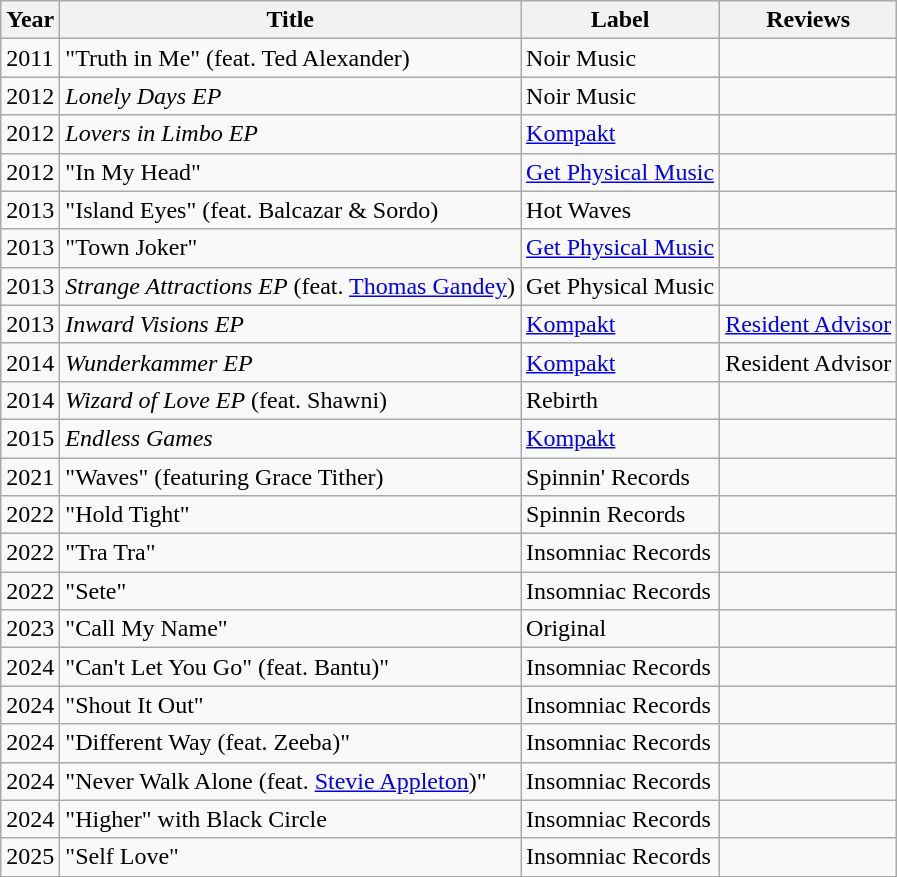<table class="wikitable" style="text-align:left;">
<tr>
<th>Year</th>
<th>Title</th>
<th>Label</th>
<th>Reviews</th>
</tr>
<tr>
<td>2011</td>
<td>"Truth in Me" (feat. Ted Alexander)</td>
<td>Noir Music</td>
<td></td>
</tr>
<tr>
<td>2012</td>
<td><em>Lonely Days EP</em></td>
<td>Noir Music</td>
<td></td>
</tr>
<tr>
<td>2012</td>
<td><em>Lovers in Limbo EP</em></td>
<td><a href='#'>Kompakt</a></td>
<td></td>
</tr>
<tr>
<td>2012</td>
<td>"In My Head"</td>
<td><a href='#'>Get Physical Music</a></td>
<td></td>
</tr>
<tr>
<td>2013</td>
<td>"Island Eyes" (feat. Balcazar & Sordo)</td>
<td>Hot Waves</td>
<td></td>
</tr>
<tr>
<td>2013</td>
<td>"Town Joker"</td>
<td><a href='#'>Get Physical Music</a></td>
<td></td>
</tr>
<tr>
<td>2013</td>
<td><em>Strange Attractions EP</em> (feat. <a href='#'>Thomas Gandey</a>)</td>
<td>Get Physical Music</td>
<td></td>
</tr>
<tr>
<td>2013</td>
<td><em>Inward Visions EP</em></td>
<td><a href='#'>Kompakt</a></td>
<td><a href='#'>Resident Advisor</a> </td>
</tr>
<tr>
<td>2014</td>
<td><em>Wunderkammer EP</em></td>
<td><a href='#'>Kompakt</a></td>
<td>Resident Advisor </td>
</tr>
<tr>
<td>2014</td>
<td><em>Wizard of Love EP</em> (feat. Shawni)</td>
<td>Rebirth</td>
<td></td>
</tr>
<tr>
<td>2015</td>
<td><em>Endless Games</em></td>
<td><a href='#'>Kompakt</a></td>
<td></td>
</tr>
<tr>
<td>2021</td>
<td>"Waves" (featuring Grace Tither)</td>
<td>Spinnin' Records</td>
<td></td>
</tr>
<tr>
<td>2022</td>
<td>"Hold Tight"</td>
<td>Spinnin Records</td>
<td></td>
</tr>
<tr>
<td>2022</td>
<td>"Tra Tra"</td>
<td>Insomniac Records</td>
<td></td>
</tr>
<tr>
<td>2022</td>
<td>"Sete"</td>
<td>Insomniac Records</td>
<td></td>
</tr>
<tr>
<td>2023</td>
<td>"Call My Name"</td>
<td>Original</td>
<td></td>
</tr>
<tr>
<td>2024</td>
<td>"Can't Let You Go" (feat. Bantu)" </td>
<td>Insomniac Records</td>
<td></td>
</tr>
<tr>
<td>2024</td>
<td>"Shout It Out" </td>
<td>Insomniac Records</td>
<td></td>
</tr>
<tr>
<td>2024</td>
<td>"Different Way (feat. Zeeba)" </td>
<td>Insomniac Records</td>
<td></td>
</tr>
<tr>
<td>2024</td>
<td>"Never Walk Alone (feat. <a href='#'>Stevie Appleton</a>)" </td>
<td>Insomniac Records</td>
<td></td>
</tr>
<tr>
<td>2024</td>
<td>"Higher" with Black Circle</td>
<td>Insomniac Records</td>
<td></td>
</tr>
<tr>
<td>2025</td>
<td>"Self Love"</td>
<td>Insomniac Records</td>
<td></td>
</tr>
</table>
